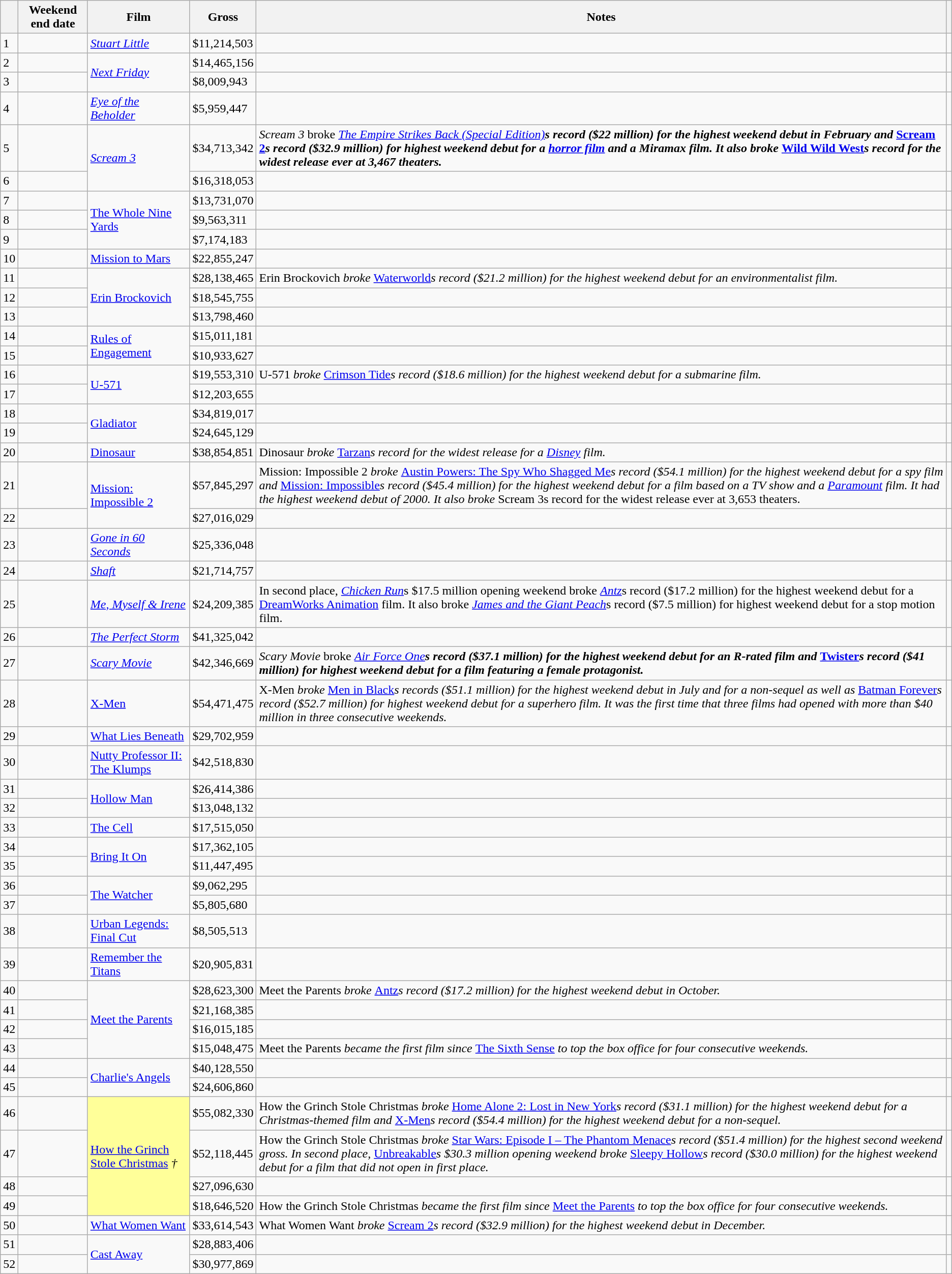<table class="wikitable sortable">
<tr>
<th></th>
<th>Weekend end date</th>
<th>Film</th>
<th>Gross</th>
<th>Notes</th>
<th class="unsortable"></th>
</tr>
<tr>
<td>1</td>
<td></td>
<td><em><a href='#'>Stuart Little</a></em></td>
<td>$11,214,503</td>
<td></td>
<td></td>
</tr>
<tr>
<td>2</td>
<td></td>
<td rowspan="2"><em><a href='#'>Next Friday</a></em></td>
<td>$14,465,156</td>
<td></td>
<td></td>
</tr>
<tr>
<td>3</td>
<td></td>
<td>$8,009,943</td>
<td></td>
<td></td>
</tr>
<tr>
<td>4</td>
<td></td>
<td><em><a href='#'>Eye of the Beholder</a></em></td>
<td>$5,959,447</td>
<td></td>
<td></td>
</tr>
<tr>
<td>5</td>
<td></td>
<td rowspan="2"><em><a href='#'>Scream 3</a></em></td>
<td>$34,713,342</td>
<td><em>Scream 3</em> broke <em><a href='#'>The Empire Strikes Back (Special Edition)</a><strong>s record ($22 million) for the highest weekend debut in February and </em><a href='#'>Scream 2</a><em>s record ($32.9 million) for highest weekend debut for a <a href='#'>horror film</a> and a Miramax film. It also broke </em><a href='#'>Wild Wild West</a><em>s record for the widest release ever at 3,467 theaters.</td>
<td></td>
</tr>
<tr>
<td>6</td>
<td></td>
<td>$16,318,053</td>
<td></td>
<td></td>
</tr>
<tr>
<td>7</td>
<td></td>
<td rowspan="3"></em><a href='#'>The Whole Nine Yards</a><em></td>
<td>$13,731,070</td>
<td></td>
<td></td>
</tr>
<tr>
<td>8</td>
<td></td>
<td>$9,563,311</td>
<td></td>
<td></td>
</tr>
<tr>
<td>9</td>
<td></td>
<td>$7,174,183</td>
<td></td>
<td></td>
</tr>
<tr>
<td>10</td>
<td></td>
<td></em><a href='#'>Mission to Mars</a><em></td>
<td>$22,855,247</td>
<td></td>
<td></td>
</tr>
<tr>
<td>11</td>
<td></td>
<td rowspan="3"></em><a href='#'>Erin Brockovich</a><em></td>
<td>$28,138,465</td>
<td></em>Erin Brockovich<em> broke </em><a href='#'>Waterworld</a><em>s record ($21.2 million) for the highest weekend debut for an environmentalist film.</td>
<td></td>
</tr>
<tr>
<td>12</td>
<td></td>
<td>$18,545,755</td>
<td></td>
<td></td>
</tr>
<tr>
<td>13</td>
<td></td>
<td>$13,798,460</td>
<td></td>
<td></td>
</tr>
<tr>
<td>14</td>
<td></td>
<td rowspan="2"></em><a href='#'>Rules of Engagement</a><em></td>
<td>$15,011,181</td>
<td></td>
<td></td>
</tr>
<tr>
<td>15</td>
<td></td>
<td>$10,933,627</td>
<td></td>
<td></td>
</tr>
<tr>
<td>16</td>
<td></td>
<td rowspan="2"></em><a href='#'>U-571</a><em></td>
<td>$19,553,310</td>
<td></em>U-571<em> broke </em><a href='#'>Crimson Tide</a><em>s record ($18.6 million) for the highest weekend debut for a submarine film.</td>
<td></td>
</tr>
<tr>
<td>17</td>
<td></td>
<td>$12,203,655</td>
<td></td>
<td></td>
</tr>
<tr>
<td>18</td>
<td></td>
<td rowspan="2"></em><a href='#'>Gladiator</a><em></td>
<td>$34,819,017</td>
<td></td>
<td></td>
</tr>
<tr>
<td>19</td>
<td></td>
<td>$24,645,129</td>
<td></td>
<td></td>
</tr>
<tr>
<td>20</td>
<td></td>
<td></em><a href='#'>Dinosaur</a><em></td>
<td>$38,854,851</td>
<td></em>Dinosaur<em> broke </em><a href='#'>Tarzan</a><em>s record for the widest release for a <a href='#'>Disney</a> film.</td>
<td></td>
</tr>
<tr>
<td>21</td>
<td></td>
<td rowspan="2"></em><a href='#'>Mission: Impossible 2</a><em></td>
<td>$57,845,297</td>
<td></em>Mission: Impossible 2<em> broke </em><a href='#'>Austin Powers: The Spy Who Shagged Me</a><em>s record ($54.1 million) for the highest weekend debut for a spy film and </em><a href='#'>Mission: Impossible</a><em>s record ($45.4 million) for the highest weekend debut for a film based on a TV show and a <a href='#'>Paramount</a> film. It had the highest weekend debut of 2000. It also broke </em>Scream 3</strong>s record for the widest release ever at 3,653 theaters.</td>
<td></td>
</tr>
<tr>
<td>22</td>
<td></td>
<td>$27,016,029</td>
<td></td>
<td></td>
</tr>
<tr>
<td>23</td>
<td></td>
<td><em><a href='#'>Gone in 60 Seconds</a></em></td>
<td>$25,336,048</td>
<td></td>
<td></td>
</tr>
<tr>
<td>24</td>
<td></td>
<td><em><a href='#'>Shaft</a></em></td>
<td>$21,714,757</td>
<td></td>
<td></td>
</tr>
<tr>
<td>25</td>
<td></td>
<td><em><a href='#'>Me, Myself & Irene</a></em></td>
<td>$24,209,385</td>
<td>In second place, <em><a href='#'>Chicken Run</a></em>s $17.5 million opening weekend broke <em><a href='#'>Antz</a></em>s record ($17.2 million) for the highest weekend debut for a  <a href='#'>DreamWorks Animation</a> film. It also broke <em><a href='#'>James and the Giant Peach</a></em>s record ($7.5 million) for highest weekend debut for a stop motion film.</td>
<td></td>
</tr>
<tr>
<td>26</td>
<td></td>
<td><em><a href='#'>The Perfect Storm</a></em></td>
<td>$41,325,042</td>
<td></td>
<td></td>
</tr>
<tr>
<td>27</td>
<td></td>
<td><em><a href='#'>Scary Movie</a></em></td>
<td>$42,346,669</td>
<td><em>Scary Movie</em> broke <em><a href='#'>Air Force One</a><strong>s record ($37.1 million) for the highest weekend debut for an R-rated film and </em><a href='#'>Twister</a><em>s record ($41 million) for highest weekend debut for a film featuring a female protagonist.</td>
<td></td>
</tr>
<tr>
<td>28</td>
<td></td>
<td></em><a href='#'>X-Men</a><em></td>
<td>$54,471,475</td>
<td></em>X-Men<em> broke </em><a href='#'>Men in Black</a><em>s records ($51.1 million) for the highest weekend debut in July and for a non-sequel as well as </em><a href='#'>Batman Forever</a><em>s record ($52.7 million) for highest weekend debut for a superhero film. It was the first time that three films had opened with more than $40 million in three consecutive weekends.</td>
<td></td>
</tr>
<tr>
<td>29</td>
<td></td>
<td></em><a href='#'>What Lies Beneath</a><em></td>
<td>$29,702,959</td>
<td></td>
<td></td>
</tr>
<tr>
<td>30</td>
<td></td>
<td></em><a href='#'>Nutty Professor II: The Klumps</a><em></td>
<td>$42,518,830</td>
<td></td>
<td></td>
</tr>
<tr>
<td>31</td>
<td></td>
<td rowspan="2"></em><a href='#'>Hollow Man</a><em></td>
<td>$26,414,386</td>
<td></td>
<td></td>
</tr>
<tr>
<td>32</td>
<td></td>
<td>$13,048,132</td>
<td></td>
<td></td>
</tr>
<tr>
<td>33</td>
<td></td>
<td></em><a href='#'>The Cell</a><em></td>
<td>$17,515,050</td>
<td></td>
<td></td>
</tr>
<tr>
<td>34</td>
<td></td>
<td rowspan="2"></em><a href='#'>Bring It On</a><em></td>
<td>$17,362,105</td>
<td></td>
<td></td>
</tr>
<tr>
<td>35</td>
<td></td>
<td>$11,447,495</td>
<td></td>
<td></td>
</tr>
<tr>
<td>36</td>
<td></td>
<td rowspan="2"></em><a href='#'>The Watcher</a><em></td>
<td>$9,062,295</td>
<td></td>
<td></td>
</tr>
<tr>
<td>37</td>
<td></td>
<td>$5,805,680</td>
<td></td>
<td></td>
</tr>
<tr>
<td>38</td>
<td></td>
<td></em><a href='#'>Urban Legends: Final Cut</a><em></td>
<td>$8,505,513</td>
<td></td>
<td></td>
</tr>
<tr>
<td>39</td>
<td></td>
<td></em><a href='#'>Remember the Titans</a><em></td>
<td>$20,905,831</td>
<td></td>
<td></td>
</tr>
<tr>
<td>40</td>
<td></td>
<td rowspan="4"></em><a href='#'>Meet the Parents</a><em></td>
<td>$28,623,300</td>
<td></em>Meet the Parents<em> broke </em><a href='#'>Antz</a><em>s record ($17.2 million) for the highest weekend debut in October.</td>
<td></td>
</tr>
<tr>
<td>41</td>
<td></td>
<td>$21,168,385</td>
<td></td>
<td></td>
</tr>
<tr>
<td>42</td>
<td></td>
<td>$16,015,185</td>
<td></td>
<td></td>
</tr>
<tr>
<td>43</td>
<td></td>
<td>$15,048,475</td>
<td></em>Meet the Parents<em> became the first film since </em><a href='#'>The Sixth Sense</a><em> to top the box office for four consecutive weekends.</td>
<td></td>
</tr>
<tr>
<td>44</td>
<td></td>
<td rowspan="2"></em><a href='#'>Charlie's Angels</a><em></td>
<td>$40,128,550</td>
<td></td>
<td></td>
</tr>
<tr>
<td>45</td>
<td></td>
<td>$24,606,860</td>
<td></td>
<td></td>
</tr>
<tr>
<td>46</td>
<td></td>
<td rowspan="4" style="background-color:#FFFF99"></em><a href='#'>How the Grinch Stole Christmas</a><em> †</td>
<td>$55,082,330</td>
<td></em>How the Grinch Stole Christmas<em> broke </em><a href='#'>Home Alone 2: Lost in New York</a><em>s record ($31.1 million) for the highest weekend debut for a Christmas-themed film and </em><a href='#'>X-Men</a><em>s record ($54.4 million) for the highest weekend debut for a non-sequel.</td>
<td></td>
</tr>
<tr>
<td>47</td>
<td></td>
<td>$52,118,445</td>
<td></em>How the Grinch Stole Christmas<em> broke </em><a href='#'>Star Wars: Episode I – The Phantom Menace</a><em>s record ($51.4 million) for the highest second weekend gross. In second place, </em><a href='#'>Unbreakable</a><em>s $30.3 million opening weekend broke </em><a href='#'>Sleepy Hollow</a><em>s record ($30.0 million) for the highest weekend debut for a film that did not open in first place.</td>
<td></td>
</tr>
<tr>
<td>48</td>
<td></td>
<td>$27,096,630</td>
<td></td>
<td></td>
</tr>
<tr>
<td>49</td>
<td></td>
<td>$18,646,520</td>
<td></em>How the Grinch Stole Christmas<em> became the first film since </em><a href='#'>Meet the Parents</a><em> to top the box office for four consecutive weekends.</td>
<td></td>
</tr>
<tr>
<td>50</td>
<td></td>
<td></em><a href='#'>What Women Want</a><em></td>
<td>$33,614,543</td>
<td></em>What Women Want<em> broke </em><a href='#'>Scream 2</a><em>s record ($32.9 million) for the highest weekend debut in December.</td>
<td></td>
</tr>
<tr>
<td>51</td>
<td></td>
<td rowspan="2"></em><a href='#'>Cast Away</a><em></td>
<td>$28,883,406</td>
<td></td>
<td></td>
</tr>
<tr>
<td>52</td>
<td></td>
<td>$30,977,869</td>
<td></td>
<td></td>
</tr>
</table>
